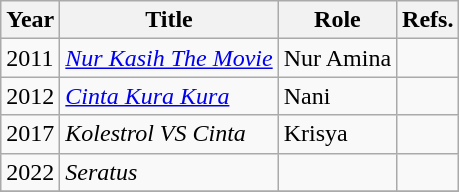<table class="wikitable">
<tr>
<th>Year</th>
<th>Title</th>
<th>Role</th>
<th>Refs.</th>
</tr>
<tr>
<td>2011</td>
<td><em><a href='#'>Nur Kasih The Movie</a></em></td>
<td>Nur Amina</td>
<td></td>
</tr>
<tr>
<td>2012</td>
<td><em><a href='#'>Cinta Kura Kura</a></em></td>
<td>Nani</td>
<td></td>
</tr>
<tr>
<td>2017</td>
<td><em>Kolestrol VS Cinta</em></td>
<td>Krisya</td>
<td></td>
</tr>
<tr>
<td>2022</td>
<td><em>Seratus</em></td>
<td></td>
<td></td>
</tr>
<tr>
</tr>
</table>
